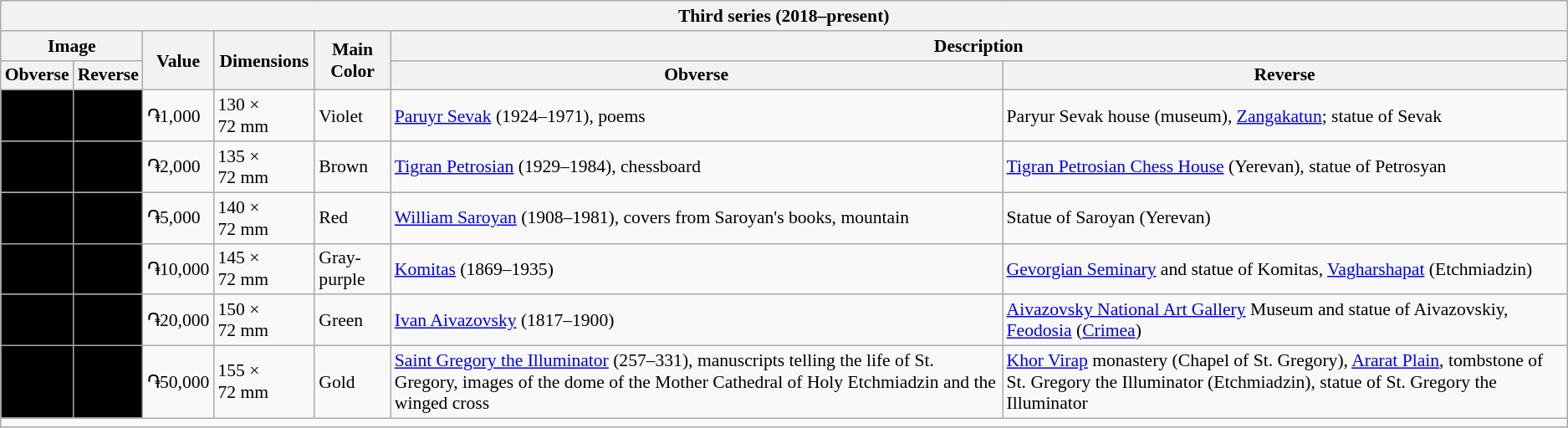<table class="wikitable" style="font-size: 90%">
<tr>
<th colspan="9">Third series (2018–present)</th>
</tr>
<tr>
<th colspan="2">Image</th>
<th rowspan="2">Value</th>
<th rowspan="2">Dimensions</th>
<th rowspan="2">Main Color</th>
<th colspan="2">Description</th>
</tr>
<tr>
<th>Obverse</th>
<th>Reverse</th>
<th>Obverse</th>
<th>Reverse</th>
</tr>
<tr>
<td style="background:#000;text-align:right"></td>
<td style="background:#000"></td>
<td>֏1,000</td>
<td>130 × 72 mm</td>
<td>Violet</td>
<td><a href='#'>Paruyr Sevak</a> (1924–1971), poems</td>
<td>Paryur Sevak house (museum), <a href='#'>Zangakatun</a>; statue of Sevak</td>
</tr>
<tr>
<td style="background:#000;text-align:right"></td>
<td style="background:#000"></td>
<td>֏2,000</td>
<td>135 × 72 mm</td>
<td>Brown</td>
<td><a href='#'>Tigran Petrosian</a> (1929–1984), chessboard</td>
<td><a href='#'>Tigran Petrosian Chess House</a> (Yerevan), statue of Petrosyan</td>
</tr>
<tr>
<td style="background:#000;text-align:right"></td>
<td style="background:#000"></td>
<td>֏5,000</td>
<td>140 × 72 mm</td>
<td>Red</td>
<td><a href='#'>William Saroyan</a> (1908–1981), covers from Saroyan's books, mountain</td>
<td>Statue of Saroyan (Yerevan)</td>
</tr>
<tr>
<td style="background:#000;text-align:right"></td>
<td style="background:#000"></td>
<td>֏10,000</td>
<td>145 × 72 mm</td>
<td>Gray-purple</td>
<td><a href='#'>Komitas</a> (1869–1935)</td>
<td><a href='#'>Gevorgian Seminary</a> and statue of Komitas, <a href='#'>Vagharshapat</a> (Etchmiadzin)</td>
</tr>
<tr>
<td style="background:#000;text-align:right"></td>
<td style="background:#000"></td>
<td>֏20,000</td>
<td>150 × 72 mm</td>
<td>Green</td>
<td><a href='#'>Ivan Aivazovsky</a> (1817–1900)</td>
<td><a href='#'>Aivazovsky National Art Gallery</a> Museum and statue of Aivazovskiy, <a href='#'>Feodosia</a> (<a href='#'>Crimea</a>)</td>
</tr>
<tr>
<td style="background:#000"></td>
<td style="background:#000"></td>
<td>֏50,000</td>
<td>155 × 72 mm</td>
<td>Gold</td>
<td><a href='#'>Saint Gregory the Illuminator</a> (257–331), manuscripts telling the life of St. Gregory, images of the dome of the Mother Cathedral of Holy Etchmiadzin and the winged cross</td>
<td><a href='#'>Khor Virap</a> monastery (Chapel of St. Gregory), <a href='#'>Ararat Plain</a>, tombstone of St. Gregory the Illuminator (Etchmiadzin), statue of St. Gregory the Illuminator</td>
</tr>
<tr>
<td colspan="9"></td>
</tr>
</table>
